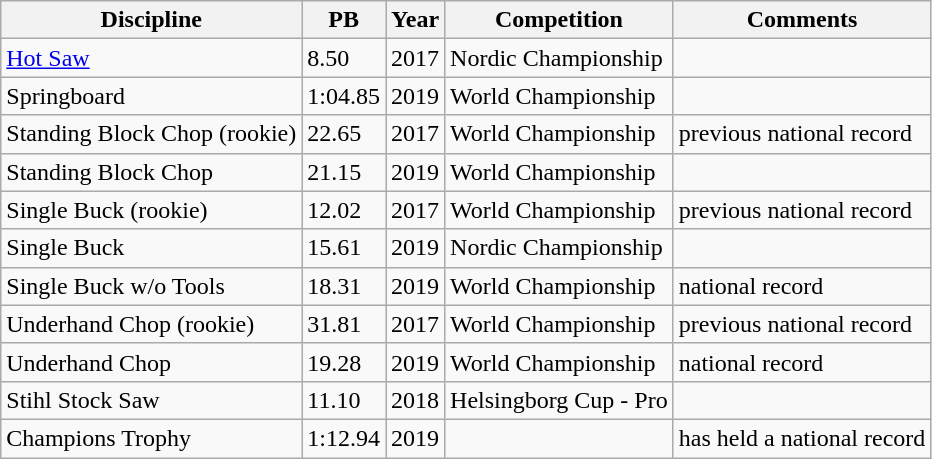<table class="wikitable sortable">
<tr>
<th>Discipline</th>
<th>PB</th>
<th>Year</th>
<th>Competition</th>
<th>Comments</th>
</tr>
<tr>
<td><a href='#'>Hot Saw</a></td>
<td>8.50</td>
<td>2017</td>
<td>Nordic Championship</td>
<td></td>
</tr>
<tr>
<td>Springboard</td>
<td>1:04.85</td>
<td>2019</td>
<td>World Championship</td>
<td></td>
</tr>
<tr>
<td>Standing Block Chop (rookie)</td>
<td>22.65</td>
<td>2017</td>
<td>World Championship</td>
<td>previous national record</td>
</tr>
<tr>
<td>Standing Block Chop</td>
<td>21.15</td>
<td>2019</td>
<td>World Championship</td>
<td></td>
</tr>
<tr>
<td>Single Buck (rookie)</td>
<td>12.02</td>
<td>2017</td>
<td>World Championship</td>
<td>previous national record</td>
</tr>
<tr>
<td>Single Buck</td>
<td>15.61</td>
<td>2019</td>
<td>Nordic Championship</td>
<td></td>
</tr>
<tr>
<td>Single Buck w/o Tools</td>
<td>18.31</td>
<td>2019</td>
<td>World Championship</td>
<td>national record</td>
</tr>
<tr>
<td>Underhand Chop (rookie)</td>
<td>31.81</td>
<td>2017</td>
<td>World Championship</td>
<td>previous national record</td>
</tr>
<tr>
<td>Underhand Chop</td>
<td>19.28</td>
<td>2019</td>
<td>World Championship</td>
<td>national record</td>
</tr>
<tr>
<td>Stihl Stock Saw</td>
<td>11.10</td>
<td>2018</td>
<td>Helsingborg Cup - Pro</td>
<td></td>
</tr>
<tr>
<td>Champions Trophy</td>
<td>1:12.94</td>
<td>2019</td>
<td></td>
<td>has held a national record</td>
</tr>
</table>
